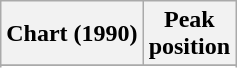<table class="wikitable sortable">
<tr>
<th align="left">Chart (1990)</th>
<th align="center">Peak<br>position</th>
</tr>
<tr>
</tr>
<tr>
</tr>
</table>
